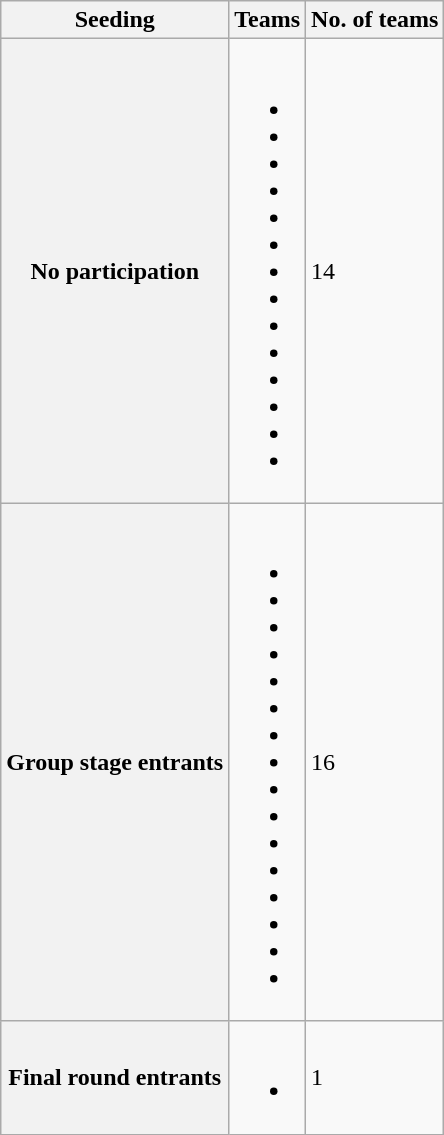<table class="wikitable">
<tr>
<th>Seeding</th>
<th>Teams</th>
<th>No. of teams</th>
</tr>
<tr>
<th>No participation</th>
<td><br><ul><li></li><li></li><li></li><li></li><li></li><li></li><li></li><li></li><li></li><li></li><li></li><li></li><li></li><li></li></ul></td>
<td>14</td>
</tr>
<tr>
<th>Group stage entrants</th>
<td><br><ul><li></li><li></li><li></li><li></li><li></li><li></li><li></li><li></li><li></li><li></li><li></li><li></li><li></li><li></li><li></li><li></li></ul></td>
<td>16</td>
</tr>
<tr>
<th>Final round entrants</th>
<td><br><ul><li></li></ul></td>
<td>1</td>
</tr>
</table>
